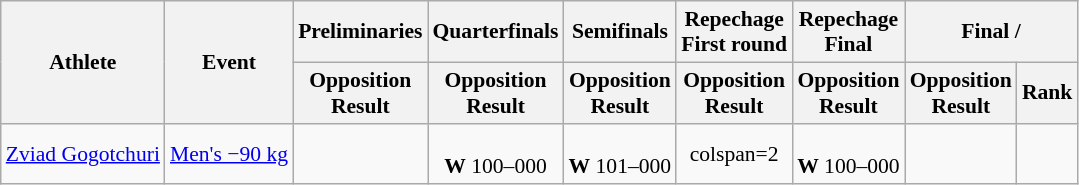<table class="wikitable" style="font-size:90%">
<tr>
<th rowspan="2">Athlete</th>
<th rowspan="2">Event</th>
<th>Preliminaries</th>
<th>Quarterfinals</th>
<th>Semifinals</th>
<th>Repechage<br>First round</th>
<th>Repechage<br>Final</th>
<th colspan="2">Final / </th>
</tr>
<tr>
<th>Opposition<br>Result</th>
<th>Opposition<br>Result</th>
<th>Opposition<br>Result</th>
<th>Opposition<br>Result</th>
<th>Opposition<br>Result</th>
<th>Opposition<br>Result</th>
<th>Rank</th>
</tr>
<tr align=center>
<td align=left><a href='#'>Zviad Gogotchuri</a></td>
<td align=left><a href='#'>Men's −90 kg</a></td>
<td></td>
<td><br><strong>W</strong> 100–000</td>
<td><br><strong>W</strong> 101–000</td>
<td>colspan=2 </td>
<td><br><strong>W</strong> 100–000</td>
<td></td>
</tr>
</table>
